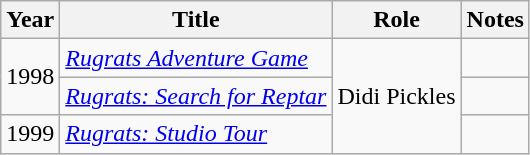<table class="wikitable sortable">
<tr>
<th>Year</th>
<th>Title</th>
<th>Role</th>
<th>Notes</th>
</tr>
<tr>
<td rowspan="2">1998</td>
<td><em><a href='#'>Rugrats Adventure Game</a></em></td>
<td rowspan="3">Didi Pickles</td>
<td></td>
</tr>
<tr>
<td><em><a href='#'>Rugrats: Search for Reptar</a></em></td>
<td></td>
</tr>
<tr>
<td>1999</td>
<td><em><a href='#'>Rugrats: Studio Tour</a></em></td>
<td></td>
</tr>
</table>
